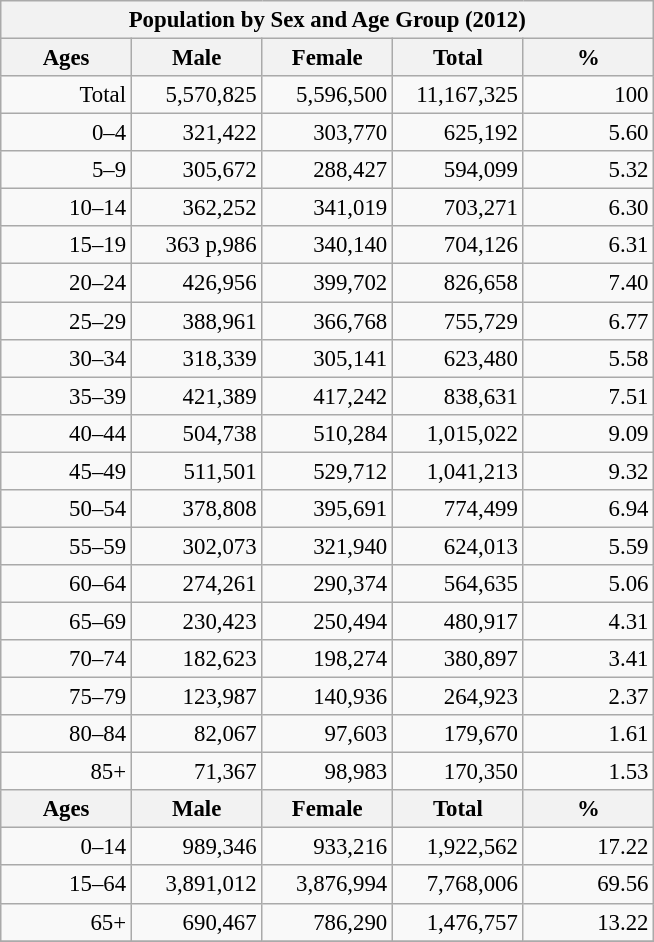<table class="sort wikitable" style="font-size: 95%">
<tr>
<th colspan=6>Population by Sex and Age Group (2012)</th>
</tr>
<tr>
<th width="80pt">Ages</th>
<th width="80pt">Male</th>
<th width="80pt">Female</th>
<th width="80pt">Total</th>
<th width="80pt">%</th>
</tr>
<tr>
<td align="right">Total</td>
<td align="right">5,570,825</td>
<td align="right">5,596,500</td>
<td align="right">11,167,325</td>
<td align="right">100</td>
</tr>
<tr>
<td align="right">0–4</td>
<td align="right">321,422</td>
<td align="right">303,770</td>
<td align="right">625,192</td>
<td align="right">5.60</td>
</tr>
<tr>
<td align="right">5–9</td>
<td align="right">305,672</td>
<td align="right">288,427</td>
<td align="right">594,099</td>
<td align="right">5.32</td>
</tr>
<tr>
<td align="right">10–14</td>
<td align="right">362,252</td>
<td align="right">341,019</td>
<td align="right">703,271</td>
<td align="right">6.30</td>
</tr>
<tr>
<td align="right">15–19</td>
<td align="right">363 p,986</td>
<td align="right">340,140</td>
<td align="right">704,126</td>
<td align="right">6.31</td>
</tr>
<tr>
<td align="right">20–24</td>
<td align="right">426,956</td>
<td align="right">399,702</td>
<td align="right">826,658</td>
<td align="right">7.40</td>
</tr>
<tr>
<td align="right">25–29</td>
<td align="right">388,961</td>
<td align="right">366,768</td>
<td align="right">755,729</td>
<td align="right">6.77</td>
</tr>
<tr>
<td align="right">30–34</td>
<td align="right">318,339</td>
<td align="right">305,141</td>
<td align="right">623,480</td>
<td align="right">5.58</td>
</tr>
<tr>
<td align="right">35–39</td>
<td align="right">421,389</td>
<td align="right">417,242</td>
<td align="right">838,631</td>
<td align="right">7.51</td>
</tr>
<tr>
<td align="right">40–44</td>
<td align="right">504,738</td>
<td align="right">510,284</td>
<td align="right">1,015,022</td>
<td align="right">9.09</td>
</tr>
<tr>
<td align="right">45–49</td>
<td align="right">511,501</td>
<td align="right">529,712</td>
<td align="right">1,041,213</td>
<td align="right">9.32</td>
</tr>
<tr>
<td align="right">50–54</td>
<td align="right">378,808</td>
<td align="right">395,691</td>
<td align="right">774,499</td>
<td align="right">6.94</td>
</tr>
<tr>
<td align="right">55–59</td>
<td align="right">302,073</td>
<td align="right">321,940</td>
<td align="right">624,013</td>
<td align="right">5.59</td>
</tr>
<tr>
<td align="right">60–64</td>
<td align="right">274,261</td>
<td align="right">290,374</td>
<td align="right">564,635</td>
<td align="right">5.06</td>
</tr>
<tr>
<td align="right">65–69</td>
<td align="right">230,423</td>
<td align="right">250,494</td>
<td align="right">480,917</td>
<td align="right">4.31</td>
</tr>
<tr>
<td align="right">70–74</td>
<td align="right">182,623</td>
<td align="right">198,274</td>
<td align="right">380,897</td>
<td align="right">3.41</td>
</tr>
<tr>
<td align="right">75–79</td>
<td align="right">123,987</td>
<td align="right">140,936</td>
<td align="right">264,923</td>
<td align="right">2.37</td>
</tr>
<tr>
<td align="right">80–84</td>
<td align="right">82,067</td>
<td align="right">97,603</td>
<td align="right">179,670</td>
<td align="right">1.61</td>
</tr>
<tr>
<td align="right">85+</td>
<td align="right">71,367</td>
<td align="right">98,983</td>
<td align="right">170,350</td>
<td align="right">1.53</td>
</tr>
<tr>
<th width="50">Ages</th>
<th width="80pt">Male</th>
<th width="80">Female</th>
<th width="80">Total</th>
<th width="50">%</th>
</tr>
<tr>
<td align="right">0–14</td>
<td align="right">989,346</td>
<td align="right">933,216</td>
<td align="right">1,922,562</td>
<td align="right">17.22</td>
</tr>
<tr>
<td align="right">15–64</td>
<td align="right">3,891,012</td>
<td align="right">3,876,994</td>
<td align="right">7,768,006</td>
<td align="right">69.56</td>
</tr>
<tr>
<td align="right">65+</td>
<td align="right">690,467</td>
<td align="right">786,290</td>
<td align="right">1,476,757</td>
<td align="right">13.22</td>
</tr>
<tr>
</tr>
</table>
